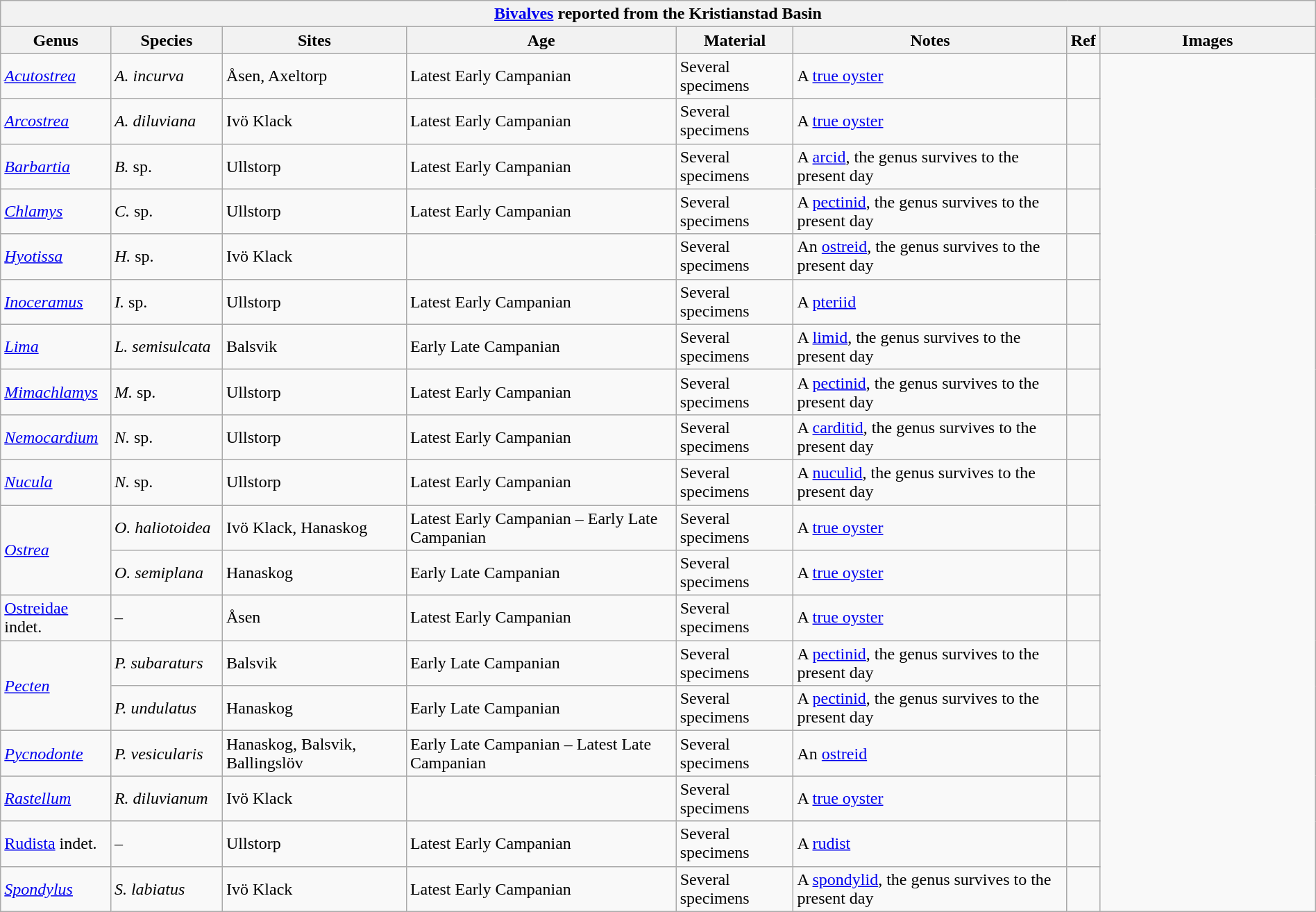<table class="wikitable sortable mw-collapsible" style="width:100%">
<tr>
<th colspan="8" style="text-align:center;"><strong><a href='#'>Bivalves</a> reported from the Kristianstad Basin</strong></th>
</tr>
<tr>
<th>Genus</th>
<th width="100px">Species</th>
<th>Sites</th>
<th>Age</th>
<th>Material</th>
<th>Notes</th>
<th>Ref</th>
<th width="200px">Images</th>
</tr>
<tr>
<td><em><a href='#'>Acutostrea</a></em></td>
<td><em>A. incurva</em></td>
<td>Åsen, Axeltorp</td>
<td>Latest Early Campanian</td>
<td>Several specimens</td>
<td>A <a href='#'>true oyster</a></td>
<td></td>
<td rowspan="19"><br>


</td>
</tr>
<tr>
<td><em><a href='#'>Arcostrea</a></em></td>
<td><em>A. diluviana</em></td>
<td>Ivö Klack</td>
<td>Latest Early Campanian</td>
<td>Several specimens</td>
<td>A <a href='#'>true oyster</a></td>
<td></td>
</tr>
<tr>
<td><em><a href='#'>Barbartia</a></em></td>
<td><em>B.</em> sp.</td>
<td>Ullstorp</td>
<td>Latest Early Campanian</td>
<td>Several specimens</td>
<td>A <a href='#'>arcid</a>, the genus survives to the present day</td>
<td></td>
</tr>
<tr>
<td><em><a href='#'>Chlamys</a></em></td>
<td><em>C.</em> sp.</td>
<td>Ullstorp</td>
<td>Latest Early Campanian</td>
<td>Several specimens</td>
<td>A <a href='#'>pectinid</a>, the genus survives to the present day</td>
<td></td>
</tr>
<tr>
<td><em><a href='#'>Hyotissa</a></em></td>
<td><em>H.</em> sp.</td>
<td>Ivö Klack</td>
<td></td>
<td>Several specimens</td>
<td>An <a href='#'>ostreid</a>, the genus survives to the present day</td>
<td></td>
</tr>
<tr>
<td><em><a href='#'>Inoceramus</a></em></td>
<td><em>I.</em> sp.</td>
<td>Ullstorp</td>
<td>Latest Early Campanian</td>
<td>Several specimens</td>
<td>A <a href='#'>pteriid</a></td>
<td></td>
</tr>
<tr>
<td><em><a href='#'>Lima</a></em></td>
<td><em>L. semisulcata</em></td>
<td>Balsvik</td>
<td>Early Late Campanian</td>
<td>Several specimens</td>
<td>A <a href='#'>limid</a>, the genus survives to the present day</td>
<td></td>
</tr>
<tr>
<td><em><a href='#'>Mimachlamys</a></em></td>
<td><em>M.</em> sp.</td>
<td>Ullstorp</td>
<td>Latest Early Campanian</td>
<td>Several specimens</td>
<td>A <a href='#'>pectinid</a>, the genus survives to the present day</td>
<td></td>
</tr>
<tr>
<td><em><a href='#'>Nemocardium</a></em></td>
<td><em>N.</em> sp.</td>
<td>Ullstorp</td>
<td>Latest Early Campanian</td>
<td>Several specimens</td>
<td>A <a href='#'>carditid</a>, the genus survives to the present day</td>
<td></td>
</tr>
<tr>
<td><em><a href='#'>Nucula</a></em></td>
<td><em>N.</em> sp.</td>
<td>Ullstorp</td>
<td>Latest Early Campanian</td>
<td>Several specimens</td>
<td>A <a href='#'>nuculid</a>, the genus survives to the present day</td>
<td></td>
</tr>
<tr>
<td rowspan="2"><em><a href='#'>Ostrea</a></em></td>
<td><em>O. haliotoidea</em></td>
<td>Ivö Klack, Hanaskog</td>
<td>Latest Early Campanian – Early Late Campanian</td>
<td>Several specimens</td>
<td>A <a href='#'>true oyster</a></td>
<td></td>
</tr>
<tr>
<td><em>O. semiplana</em></td>
<td>Hanaskog</td>
<td>Early Late Campanian</td>
<td>Several specimens</td>
<td>A <a href='#'>true oyster</a></td>
<td></td>
</tr>
<tr>
<td><a href='#'>Ostreidae</a> indet.</td>
<td>–</td>
<td>Åsen</td>
<td>Latest Early Campanian</td>
<td>Several specimens</td>
<td>A <a href='#'>true oyster</a></td>
<td></td>
</tr>
<tr>
<td rowspan="2"><em><a href='#'>Pecten</a></em></td>
<td><em>P. subaraturs</em></td>
<td>Balsvik</td>
<td>Early Late Campanian</td>
<td>Several specimens</td>
<td>A <a href='#'>pectinid</a>, the genus survives to the present day</td>
<td></td>
</tr>
<tr>
<td><em>P. undulatus</em></td>
<td>Hanaskog</td>
<td>Early Late Campanian</td>
<td>Several specimens</td>
<td>A <a href='#'>pectinid</a>, the genus survives to the present day</td>
<td></td>
</tr>
<tr>
<td><em><a href='#'>Pycnodonte</a></em></td>
<td><em>P. vesicularis</em></td>
<td>Hanaskog, Balsvik, Ballingslöv</td>
<td>Early Late Campanian – Latest Late Campanian</td>
<td>Several specimens</td>
<td>An <a href='#'>ostreid</a></td>
<td></td>
</tr>
<tr>
<td><em><a href='#'>Rastellum</a></em></td>
<td><em>R. diluvianum</em></td>
<td>Ivö Klack</td>
<td></td>
<td>Several specimens</td>
<td>A <a href='#'>true oyster</a></td>
<td></td>
</tr>
<tr>
<td><a href='#'>Rudista</a> indet.</td>
<td>–</td>
<td>Ullstorp</td>
<td>Latest Early Campanian</td>
<td>Several specimens</td>
<td>A <a href='#'>rudist</a></td>
<td></td>
</tr>
<tr>
<td><em><a href='#'>Spondylus</a></em></td>
<td><em>S. labiatus</em></td>
<td>Ivö Klack</td>
<td>Latest Early Campanian</td>
<td>Several specimens</td>
<td>A <a href='#'>spondylid</a>, the genus survives to the present day</td>
<td></td>
</tr>
</table>
